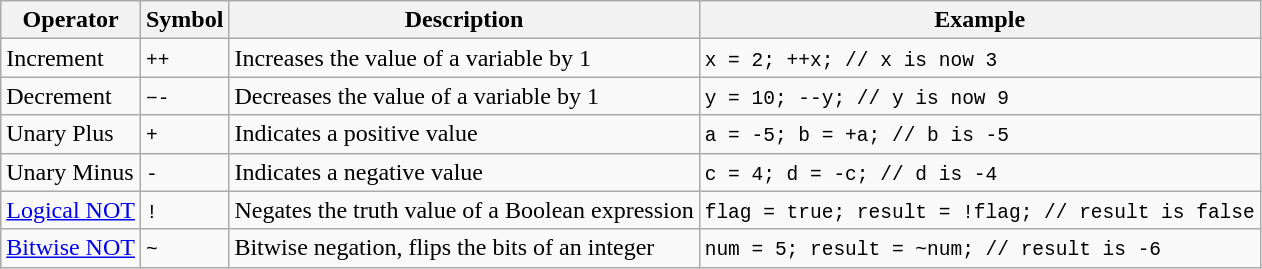<table class="wikitable">
<tr>
<th>Operator</th>
<th>Symbol</th>
<th>Description</th>
<th>Example</th>
</tr>
<tr>
<td>Increment</td>
<td><code>++</code></td>
<td>Increases the value of a variable by 1</td>
<td><code>x = 2; ++x; // x is now 3</code></td>
</tr>
<tr>
<td>Decrement</td>
<td><code>−-</code></td>
<td>Decreases the value of a variable by 1</td>
<td><code>y = 10; --y; // y is now 9</code></td>
</tr>
<tr>
<td>Unary Plus</td>
<td><code>+</code></td>
<td>Indicates a positive value</td>
<td><code>a = -5; b = +a; // b is -5</code></td>
</tr>
<tr>
<td>Unary Minus</td>
<td><code>-</code></td>
<td>Indicates a negative value</td>
<td><code>c = 4; d = -c; // d is -4</code></td>
</tr>
<tr>
<td><a href='#'>Logical NOT</a></td>
<td><code>!</code></td>
<td>Negates the truth value of a Boolean expression</td>
<td><code>flag = true; result = !flag; // result is false</code></td>
</tr>
<tr>
<td><a href='#'>Bitwise NOT</a></td>
<td><code>~</code></td>
<td>Bitwise negation, flips the bits of an integer</td>
<td><code>num = 5; result = ~num; // result is -6</code></td>
</tr>
</table>
